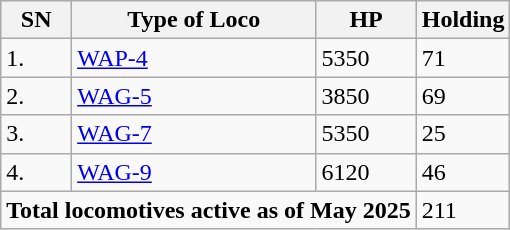<table class="wikitable">
<tr>
<th>SN</th>
<th>Type of Loco</th>
<th>HP</th>
<th>Holding</th>
</tr>
<tr>
<td>1.</td>
<td><a href='#'>WAP-4</a></td>
<td>5350</td>
<td>71</td>
</tr>
<tr>
<td>2.</td>
<td><a href='#'>WAG-5</a></td>
<td>3850</td>
<td>69</td>
</tr>
<tr>
<td>3.</td>
<td><a href='#'>WAG-7</a></td>
<td>5350</td>
<td>25</td>
</tr>
<tr>
<td>4.</td>
<td><a href='#'>WAG-9</a></td>
<td>6120</td>
<td>46</td>
</tr>
<tr>
<td colspan="3"><strong>Total locomotives active as of May 2025</strong></td>
<td>211</td>
</tr>
</table>
